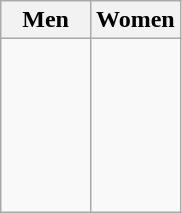<table class=wikitable>
<tr>
<th width=50%>Men</th>
<th width=50%>Women</th>
</tr>
<tr>
<td><br><br>
<br>
<br>
<br>
<br>
</td>
<td><br><br>
<br>
<br>
<br>
</td>
</tr>
</table>
